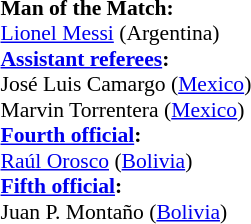<table style="width:50%; font-size:90%;">
<tr>
<td><br><strong>Man of the Match:</strong>
<br><a href='#'>Lionel Messi</a> (Argentina)<br><strong><a href='#'>Assistant referees</a>:</strong>
<br>José Luis Camargo (<a href='#'>Mexico</a>)
<br>Marvin Torrentera (<a href='#'>Mexico</a>)
<br><strong><a href='#'>Fourth official</a>:</strong>
<br><a href='#'>Raúl Orosco</a> (<a href='#'>Bolivia</a>)
<br><strong><a href='#'>Fifth official</a>:</strong>
<br>Juan P. Montaño (<a href='#'>Bolivia</a>)</td>
</tr>
</table>
